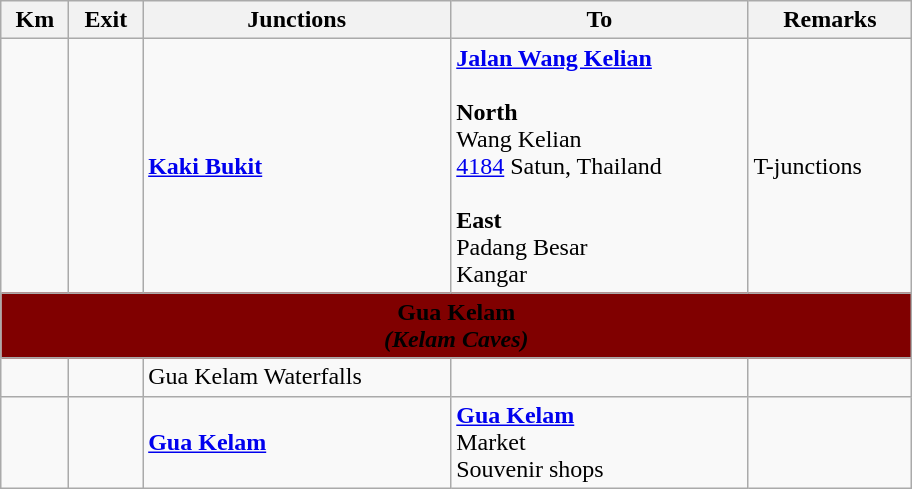<table class="wikitable">
<tr>
<th>Km</th>
<th>Exit</th>
<th>Junctions</th>
<th>To</th>
<th>Remarks</th>
</tr>
<tr>
<td></td>
<td></td>
<td><strong><a href='#'>Kaki Bukit</a></strong></td>
<td> <strong><a href='#'>Jalan Wang Kelian</a></strong><br><br><strong>North</strong><br> Wang Kelian<br><a href='#'>4184</a> Satun, Thailand<br><br><strong>East</strong><br> Padang Besar<br> Kangar</td>
<td>T-junctions</td>
</tr>
<tr>
<td colspan="6" style="width:600px; text-align:center" bgcolor="maroon"><strong><span>Gua Kelam<br><em>(Kelam Caves)</em></span></strong></td>
</tr>
<tr>
<td></td>
<td></td>
<td>Gua Kelam Waterfalls</td>
<td></td>
<td></td>
</tr>
<tr>
<td></td>
<td></td>
<td><strong><a href='#'>Gua Kelam</a></strong></td>
<td><strong><a href='#'>Gua Kelam</a></strong><br>Market<br>Souvenir shops<br> </td>
<td></td>
</tr>
</table>
